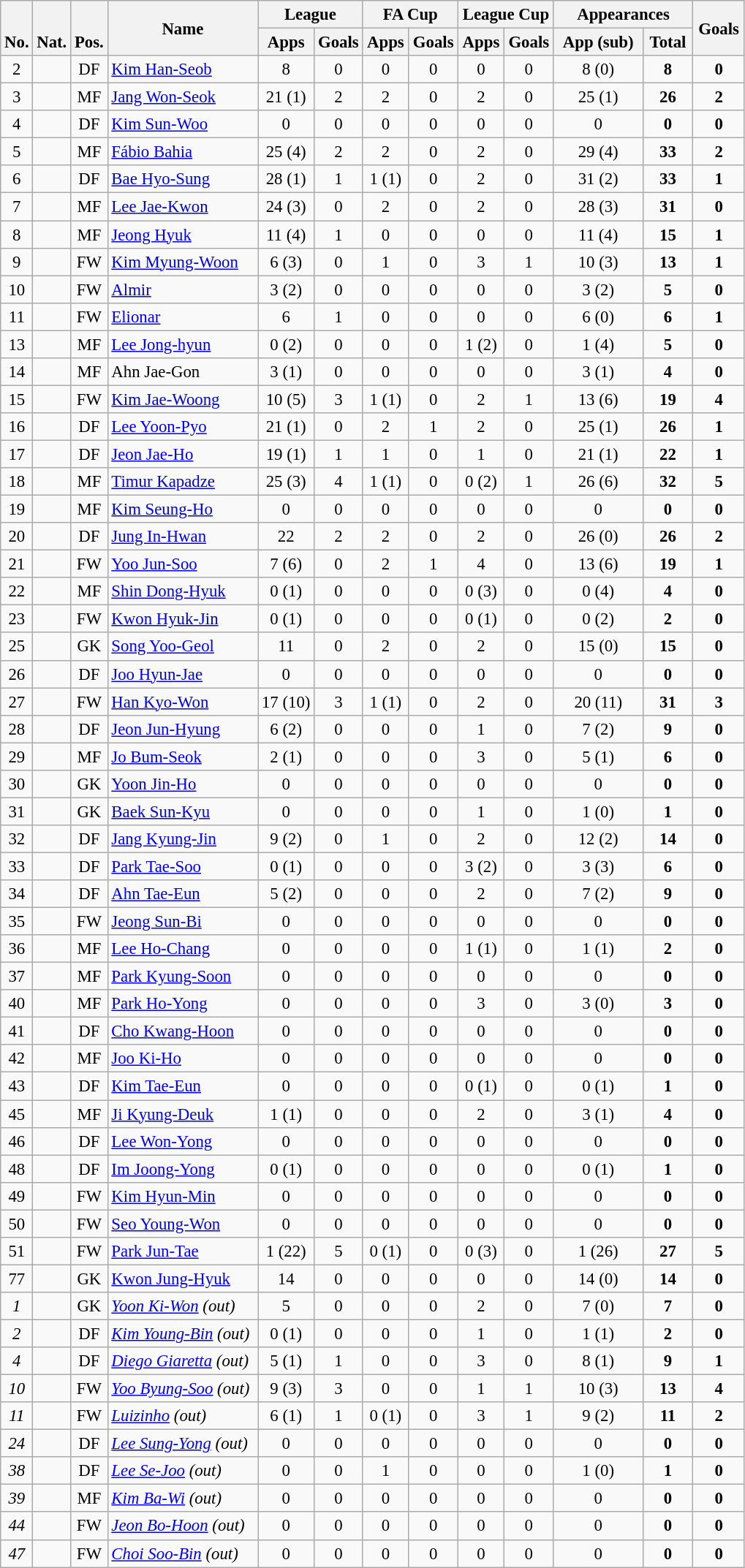<table class="wikitable" style="font-size: 95%; text-align: center;">
<tr>
<th rowspan="2" valign="bottom">No.</th>
<th rowspan="2" valign="bottom">Nat.</th>
<th rowspan="2" valign="bottom">Pos.</th>
<th rowspan="2" width="130">Name</th>
<th colspan="2" width="80">League</th>
<th colspan="2" width="80">FA Cup</th>
<th colspan="2" width="80">League Cup</th>
<th colspan="2" width="120">Appearances</th>
<th rowspan="2" width="40">Goals</th>
</tr>
<tr>
<th>Apps</th>
<th>Goals</th>
<th>Apps</th>
<th>Goals</th>
<th>Apps</th>
<th>Goals</th>
<th>App (sub)</th>
<th>Total</th>
</tr>
<tr>
<td>2</td>
<td></td>
<td>DF</td>
<td align="left"><a href='#'>Kim Han-Seob</a></td>
<td>8</td>
<td>0</td>
<td>0</td>
<td>0</td>
<td>0</td>
<td>0</td>
<td>8 (0)</td>
<td><strong>8</strong></td>
<td><strong>0</strong></td>
</tr>
<tr>
<td>3</td>
<td></td>
<td>MF</td>
<td align="left"><a href='#'>Jang Won-Seok</a></td>
<td>21 (1)</td>
<td>2</td>
<td>2</td>
<td>0</td>
<td>2</td>
<td>0</td>
<td>25 (1)</td>
<td><strong>26</strong></td>
<td><strong>2</strong></td>
</tr>
<tr>
<td>4</td>
<td></td>
<td>DF</td>
<td align="left"><a href='#'>Kim Sun-Woo</a></td>
<td>0</td>
<td>0</td>
<td>0</td>
<td>0</td>
<td>0</td>
<td>0</td>
<td>0</td>
<td><strong>0</strong></td>
<td><strong>0</strong></td>
</tr>
<tr>
<td>5</td>
<td></td>
<td>MF</td>
<td align="left"><a href='#'>Fábio Bahia</a></td>
<td>25 (4)</td>
<td>2</td>
<td>2</td>
<td>0</td>
<td>2</td>
<td>0</td>
<td>29 (4)</td>
<td><strong>33</strong></td>
<td><strong>2</strong></td>
</tr>
<tr>
<td>6</td>
<td></td>
<td>DF</td>
<td align="left"><a href='#'>Bae Hyo-Sung</a></td>
<td>28 (1)</td>
<td>1</td>
<td>1 (1)</td>
<td>0</td>
<td>2</td>
<td>0</td>
<td>31 (2)</td>
<td><strong>33</strong></td>
<td><strong>1</strong></td>
</tr>
<tr>
<td>7</td>
<td></td>
<td>MF</td>
<td align="left"><a href='#'>Lee Jae-Kwon</a></td>
<td>24 (3)</td>
<td>0</td>
<td>2</td>
<td>0</td>
<td>2</td>
<td>0</td>
<td>28 (3)</td>
<td><strong>31</strong></td>
<td><strong>0</strong></td>
</tr>
<tr>
<td>8</td>
<td></td>
<td>MF</td>
<td align="left"><a href='#'>Jeong Hyuk</a></td>
<td>11 (4)</td>
<td>1</td>
<td>0</td>
<td>0</td>
<td>0</td>
<td>0</td>
<td>11 (4)</td>
<td><strong>15</strong></td>
<td><strong>1</strong></td>
</tr>
<tr>
<td>9</td>
<td></td>
<td>FW</td>
<td align="left"><a href='#'>Kim Myung-Woon</a></td>
<td>6 (3)</td>
<td>0</td>
<td>1</td>
<td>0</td>
<td>3</td>
<td>1</td>
<td>10 (3)</td>
<td><strong>13</strong></td>
<td><strong>1</strong></td>
</tr>
<tr>
<td>10</td>
<td></td>
<td>FW</td>
<td align="left"><a href='#'>Almir</a></td>
<td>3 (2)</td>
<td>0</td>
<td>0</td>
<td>0</td>
<td>0</td>
<td>0</td>
<td>3 (2)</td>
<td><strong>5</strong></td>
<td><strong>0</strong></td>
</tr>
<tr>
<td>11</td>
<td></td>
<td>FW</td>
<td align="left"><a href='#'>Elionar</a></td>
<td>6</td>
<td>1</td>
<td>0</td>
<td>0</td>
<td>0</td>
<td>0</td>
<td>6 (0)</td>
<td><strong>6</strong></td>
<td><strong>1</strong></td>
</tr>
<tr>
<td>13</td>
<td></td>
<td>MF</td>
<td align="left"><a href='#'>Lee Jong-hyun</a></td>
<td>0 (2)</td>
<td>0</td>
<td>0</td>
<td>0</td>
<td>1 (2)</td>
<td>0</td>
<td>1 (4)</td>
<td><strong>5</strong></td>
<td><strong>0</strong></td>
</tr>
<tr>
<td>14</td>
<td></td>
<td>MF</td>
<td align="left">Ahn Jae-Gon</td>
<td>3 (1)</td>
<td>0</td>
<td>0</td>
<td>0</td>
<td>0</td>
<td>0</td>
<td>3 (1)</td>
<td><strong>4</strong></td>
<td><strong>0</strong></td>
</tr>
<tr>
<td>15</td>
<td></td>
<td>FW</td>
<td align="left"><a href='#'>Kim Jae-Woong</a></td>
<td>10 (5)</td>
<td>3</td>
<td>1 (1)</td>
<td>0</td>
<td>2</td>
<td>1</td>
<td>13 (6)</td>
<td><strong>19</strong></td>
<td><strong>4</strong></td>
</tr>
<tr>
<td>16</td>
<td></td>
<td>DF</td>
<td align="left"><a href='#'>Lee Yoon-Pyo</a></td>
<td>21 (1)</td>
<td>0</td>
<td>2</td>
<td>1</td>
<td>2</td>
<td>0</td>
<td>25 (1)</td>
<td><strong>26</strong></td>
<td><strong>1</strong></td>
</tr>
<tr>
<td>17</td>
<td></td>
<td>DF</td>
<td align="left"><a href='#'>Jeon Jae-Ho</a></td>
<td>19 (1)</td>
<td>1</td>
<td>1</td>
<td>0</td>
<td>1</td>
<td>0</td>
<td>21 (1)</td>
<td><strong>22</strong></td>
<td><strong>1</strong></td>
</tr>
<tr>
<td>18</td>
<td></td>
<td>MF</td>
<td align="left"><a href='#'>Timur Kapadze</a></td>
<td>25 (3)</td>
<td>4</td>
<td>1 (1)</td>
<td>0</td>
<td>0 (2)</td>
<td>1</td>
<td>26 (6)</td>
<td><strong>32</strong></td>
<td><strong>5</strong></td>
</tr>
<tr>
<td>19</td>
<td></td>
<td>MF</td>
<td align="left"><a href='#'>Kim Seung-Ho</a></td>
<td>0</td>
<td>0</td>
<td>0</td>
<td>0</td>
<td>0</td>
<td>0</td>
<td>0</td>
<td><strong>0</strong></td>
<td><strong>0</strong></td>
</tr>
<tr>
<td>20</td>
<td></td>
<td>DF</td>
<td align="left"><a href='#'>Jung In-Hwan</a></td>
<td>22</td>
<td>2</td>
<td>2</td>
<td>0</td>
<td>2</td>
<td>0</td>
<td>26 (0)</td>
<td><strong>26</strong></td>
<td><strong>2</strong></td>
</tr>
<tr>
<td>21</td>
<td></td>
<td>FW</td>
<td align="left"><a href='#'>Yoo Jun-Soo</a></td>
<td>7 (6)</td>
<td>0</td>
<td>2</td>
<td>1</td>
<td>4</td>
<td>0</td>
<td>13 (6)</td>
<td><strong>19</strong></td>
<td><strong>1</strong></td>
</tr>
<tr>
<td>22</td>
<td></td>
<td>MF</td>
<td align="left"><a href='#'>Shin Dong-Hyuk</a></td>
<td>0 (1)</td>
<td>0</td>
<td>0</td>
<td>0</td>
<td>0 (3)</td>
<td>0</td>
<td>0 (4)</td>
<td><strong>4</strong></td>
<td><strong>0</strong></td>
</tr>
<tr>
<td>23</td>
<td></td>
<td>FW</td>
<td align="left"><a href='#'>Kwon Hyuk-Jin</a></td>
<td>0 (1)</td>
<td>0</td>
<td>0</td>
<td>0</td>
<td>0 (1)</td>
<td>0</td>
<td>0 (2)</td>
<td><strong>2</strong></td>
<td><strong>0</strong></td>
</tr>
<tr>
<td>25</td>
<td></td>
<td>GK</td>
<td align="left"><a href='#'>Song Yoo-Geol</a></td>
<td>11</td>
<td>0</td>
<td>2</td>
<td>0</td>
<td>2</td>
<td>0</td>
<td>15 (0)</td>
<td><strong>15</strong></td>
<td><strong>0</strong></td>
</tr>
<tr>
<td>26</td>
<td></td>
<td>DF</td>
<td align="left"><a href='#'>Joo Hyun-Jae</a></td>
<td>0</td>
<td>0</td>
<td>0</td>
<td>0</td>
<td>0</td>
<td>0</td>
<td>0</td>
<td><strong>0</strong></td>
<td><strong>0</strong></td>
</tr>
<tr>
<td>27</td>
<td></td>
<td>FW</td>
<td align="left"><a href='#'>Han Kyo-Won</a></td>
<td>17 (10)</td>
<td>3</td>
<td>1 (1)</td>
<td>0</td>
<td>2</td>
<td>0</td>
<td>20 (11)</td>
<td><strong>31</strong></td>
<td><strong>3</strong></td>
</tr>
<tr>
<td>28</td>
<td></td>
<td>DF</td>
<td align="left"><a href='#'>Jeon Jun-Hyung</a></td>
<td>6 (2)</td>
<td>0</td>
<td>0</td>
<td>0</td>
<td>1</td>
<td>0</td>
<td>7 (2)</td>
<td><strong>9</strong></td>
<td><strong>0</strong></td>
</tr>
<tr>
<td>29</td>
<td></td>
<td>MF</td>
<td align="left"><a href='#'>Jo Bum-Seok</a></td>
<td>2 (1)</td>
<td>0</td>
<td>0</td>
<td>0</td>
<td>3</td>
<td>0</td>
<td>5 (1)</td>
<td><strong>6</strong></td>
<td><strong>0</strong></td>
</tr>
<tr>
<td>30</td>
<td></td>
<td>GK</td>
<td align="left"><a href='#'>Yoon Jin-Ho</a></td>
<td>0</td>
<td>0</td>
<td>0</td>
<td>0</td>
<td>0</td>
<td>0</td>
<td>0</td>
<td><strong>0</strong></td>
<td><strong>0</strong></td>
</tr>
<tr>
<td>31</td>
<td></td>
<td>GK</td>
<td align="left"><a href='#'>Baek Sun-Kyu</a></td>
<td>0</td>
<td>0</td>
<td>0</td>
<td>0</td>
<td>1</td>
<td>0</td>
<td>1 (0)</td>
<td><strong>1</strong></td>
<td><strong>0</strong></td>
</tr>
<tr>
<td>32</td>
<td></td>
<td>DF</td>
<td align="left"><a href='#'>Jang Kyung-Jin</a></td>
<td>9 (2)</td>
<td>0</td>
<td>1</td>
<td>0</td>
<td>2</td>
<td>0</td>
<td>12 (2)</td>
<td><strong>14</strong></td>
<td><strong>0</strong></td>
</tr>
<tr>
<td>33</td>
<td></td>
<td>DF</td>
<td align="left"><a href='#'>Park Tae-Soo</a></td>
<td>0 (1)</td>
<td>0</td>
<td>0</td>
<td>0</td>
<td>3 (2)</td>
<td>0</td>
<td>3 (3)</td>
<td><strong>6</strong></td>
<td><strong>0</strong></td>
</tr>
<tr>
<td>34</td>
<td></td>
<td>DF</td>
<td align="left"><a href='#'>Ahn Tae-Eun</a></td>
<td>5 (2)</td>
<td>0</td>
<td>0</td>
<td>0</td>
<td>2</td>
<td>0</td>
<td>7 (2)</td>
<td><strong>9</strong></td>
<td><strong>0</strong></td>
</tr>
<tr>
<td>35</td>
<td></td>
<td>FW</td>
<td align="left"><a href='#'>Jeong Sun-Bi</a></td>
<td>0</td>
<td>0</td>
<td>0</td>
<td>0</td>
<td>0</td>
<td>0</td>
<td>0</td>
<td><strong>0</strong></td>
<td><strong>0</strong></td>
</tr>
<tr>
<td>36</td>
<td></td>
<td>MF</td>
<td align="left"><a href='#'>Lee Ho-Chang</a></td>
<td>0</td>
<td>0</td>
<td>0</td>
<td>0</td>
<td>1 (1)</td>
<td>0</td>
<td>1 (1)</td>
<td><strong>2</strong></td>
<td><strong>0</strong></td>
</tr>
<tr>
<td>37</td>
<td></td>
<td>MF</td>
<td align="left"><a href='#'>Park Kyung-Soon</a></td>
<td>0</td>
<td>0</td>
<td>0</td>
<td>0</td>
<td>0</td>
<td>0</td>
<td>0</td>
<td><strong>0</strong></td>
<td><strong>0</strong></td>
</tr>
<tr>
<td>40</td>
<td></td>
<td>MF</td>
<td align="left"><a href='#'>Park Ho-Yong</a></td>
<td>0</td>
<td>0</td>
<td>0</td>
<td>0</td>
<td>3</td>
<td>0</td>
<td>3 (0)</td>
<td><strong>3</strong></td>
<td><strong>0</strong></td>
</tr>
<tr>
<td>41</td>
<td></td>
<td>DF</td>
<td align="left"><a href='#'>Cho Kwang-Hoon</a></td>
<td>0</td>
<td>0</td>
<td>0</td>
<td>0</td>
<td>0</td>
<td>0</td>
<td>0</td>
<td><strong>0</strong></td>
<td><strong>0</strong></td>
</tr>
<tr>
<td>42</td>
<td></td>
<td>MF</td>
<td align="left"><a href='#'>Joo Ki-Ho</a></td>
<td>0</td>
<td>0</td>
<td>0</td>
<td>0</td>
<td>0</td>
<td>0</td>
<td>0</td>
<td><strong>0</strong></td>
<td><strong>0</strong></td>
</tr>
<tr>
<td>43</td>
<td></td>
<td>DF</td>
<td align="left"><a href='#'>Kim Tae-Eun</a></td>
<td>0</td>
<td>0</td>
<td>0</td>
<td>0</td>
<td>0 (1)</td>
<td>0</td>
<td>0 (1)</td>
<td><strong>1</strong></td>
<td><strong>0</strong></td>
</tr>
<tr>
<td>45</td>
<td></td>
<td>MF</td>
<td align="left"><a href='#'>Ji Kyung-Deuk</a></td>
<td>1 (1)</td>
<td>0</td>
<td>0</td>
<td>0</td>
<td>2</td>
<td>0</td>
<td>3 (1)</td>
<td><strong>4</strong></td>
<td><strong>0</strong></td>
</tr>
<tr>
<td>46</td>
<td></td>
<td>DF</td>
<td align="left"><a href='#'>Lee Won-Yong</a></td>
<td>0</td>
<td>0</td>
<td>0</td>
<td>0</td>
<td>0</td>
<td>0</td>
<td>0</td>
<td><strong>0</strong></td>
<td><strong>0</strong></td>
</tr>
<tr>
<td>48</td>
<td></td>
<td>DF</td>
<td align="left"><a href='#'>Im Joong-Yong</a></td>
<td>0 (1)</td>
<td>0</td>
<td>0</td>
<td>0</td>
<td>0</td>
<td>0</td>
<td>0 (1)</td>
<td><strong>1</strong></td>
<td><strong>0</strong></td>
</tr>
<tr>
<td>49</td>
<td></td>
<td>FW</td>
<td align="left"><a href='#'>Kim Hyun-Min</a></td>
<td>0</td>
<td>0</td>
<td>0</td>
<td>0</td>
<td>0</td>
<td>0</td>
<td>0</td>
<td><strong>0</strong></td>
<td><strong>0</strong></td>
</tr>
<tr>
<td>50</td>
<td></td>
<td>FW</td>
<td align="left"><a href='#'>Seo Young-Won</a></td>
<td>0</td>
<td>0</td>
<td>0</td>
<td>0</td>
<td>0</td>
<td>0</td>
<td>0</td>
<td><strong>0</strong></td>
<td><strong>0</strong></td>
</tr>
<tr>
<td>51</td>
<td></td>
<td>FW</td>
<td align="left"><a href='#'>Park Jun-Tae</a></td>
<td>1 (22)</td>
<td>5</td>
<td>0 (1)</td>
<td>0</td>
<td>0 (3)</td>
<td>0</td>
<td>1 (26)</td>
<td><strong>27</strong></td>
<td><strong>5</strong></td>
</tr>
<tr>
<td>77</td>
<td></td>
<td>GK</td>
<td align="left"><a href='#'>Kwon Jung-Hyuk</a></td>
<td>14</td>
<td>0</td>
<td>0</td>
<td>0</td>
<td>0</td>
<td>0</td>
<td>14 (0)</td>
<td><strong>14</strong></td>
<td><strong>0</strong></td>
</tr>
<tr>
<td><em>1</em></td>
<td></td>
<td>GK</td>
<td align="left"><em><a href='#'>Yoon Ki-Won</a> (out)</em></td>
<td>5</td>
<td>0</td>
<td>0</td>
<td>0</td>
<td>2</td>
<td>0</td>
<td>7 (0)</td>
<td><strong>7</strong></td>
<td><strong>0</strong></td>
</tr>
<tr>
<td><em>2</em></td>
<td></td>
<td>DF</td>
<td align="left"><em><a href='#'>Kim Young-Bin</a> (out)</em></td>
<td>0 (1)</td>
<td>0</td>
<td>0</td>
<td>0</td>
<td>1</td>
<td>0</td>
<td>1 (1)</td>
<td><strong>2</strong></td>
<td><strong>0</strong></td>
</tr>
<tr>
<td><em>4</em></td>
<td></td>
<td>DF</td>
<td align="left"><em><a href='#'>Diego Giaretta</a> (out)</em></td>
<td>5 (1)</td>
<td>1</td>
<td>0</td>
<td>0</td>
<td>3</td>
<td>0</td>
<td>8 (1)</td>
<td><strong>9</strong></td>
<td><strong>1</strong></td>
</tr>
<tr>
<td><em>10</em></td>
<td></td>
<td>FW</td>
<td align="left"><em><a href='#'>Yoo Byung-Soo</a> (out)</em></td>
<td>9 (3)</td>
<td>3</td>
<td>0</td>
<td>0</td>
<td>1</td>
<td>1</td>
<td>10 (3)</td>
<td><strong>13</strong></td>
<td><strong>4</strong></td>
</tr>
<tr>
<td><em>11</em></td>
<td></td>
<td>FW</td>
<td align="left"><em><a href='#'>Luizinho</a> (out)</em></td>
<td>6 (1)</td>
<td>1</td>
<td>0 (1)</td>
<td>0</td>
<td>3</td>
<td>1</td>
<td>9 (2)</td>
<td><strong>11</strong></td>
<td><strong>2</strong></td>
</tr>
<tr>
<td><em>24</em></td>
<td></td>
<td>DF</td>
<td align="left"><em><a href='#'>Lee Sung-Yong</a> (out)</em></td>
<td>0</td>
<td>0</td>
<td>0</td>
<td>0</td>
<td>0</td>
<td>0</td>
<td>0</td>
<td><strong>0</strong></td>
<td><strong>0</strong></td>
</tr>
<tr>
<td><em>38</em></td>
<td></td>
<td>DF</td>
<td align="left"><em><a href='#'>Lee Se-Joo</a> (out)</em></td>
<td>0</td>
<td>0</td>
<td>1</td>
<td>0</td>
<td>0</td>
<td>0</td>
<td>1 (0)</td>
<td><strong>1</strong></td>
<td><strong>0</strong></td>
</tr>
<tr>
<td><em>39</em></td>
<td></td>
<td>MF</td>
<td align="left"><em><a href='#'>Kim Ba-Wi</a> (out)</em></td>
<td>0</td>
<td>0</td>
<td>0</td>
<td>0</td>
<td>0</td>
<td>0</td>
<td>0</td>
<td><strong>0</strong></td>
<td><strong>0</strong></td>
</tr>
<tr>
<td><em>44</em></td>
<td></td>
<td>FW</td>
<td align="left"><em><a href='#'>Jeon Bo-Hoon</a> (out)</em></td>
<td>0</td>
<td>0</td>
<td>0</td>
<td>0</td>
<td>0</td>
<td>0</td>
<td>0</td>
<td><strong>0</strong></td>
<td><strong>0</strong></td>
</tr>
<tr>
<td><em>47</em></td>
<td></td>
<td>FW</td>
<td align="left"><em><a href='#'>Choi Soo-Bin</a> (out)</em></td>
<td>0</td>
<td>0</td>
<td>0</td>
<td>0</td>
<td>0</td>
<td>0</td>
<td>0</td>
<td><strong>0</strong></td>
<td><strong>0</strong></td>
</tr>
</table>
